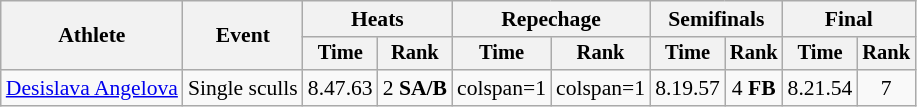<table class="wikitable" style="font-size:90%">
<tr>
<th rowspan="2">Athlete</th>
<th rowspan="2">Event</th>
<th colspan="2">Heats</th>
<th colspan="2">Repechage</th>
<th colspan="2">Semifinals</th>
<th colspan="2">Final</th>
</tr>
<tr style="font-size:95%">
<th>Time</th>
<th>Rank</th>
<th>Time</th>
<th>Rank</th>
<th>Time</th>
<th>Rank</th>
<th>Time</th>
<th>Rank</th>
</tr>
<tr align=center>
<td align=left><a href='#'>Desislava Angelova</a></td>
<td align=left>Single sculls</td>
<td>8.47.63</td>
<td>2 <strong>SA/B</strong></td>
<td>colspan=1</td>
<td>colspan=1</td>
<td>8.19.57</td>
<td>4 <strong>FB</strong></td>
<td>8.21.54</td>
<td>7</td>
</tr>
</table>
